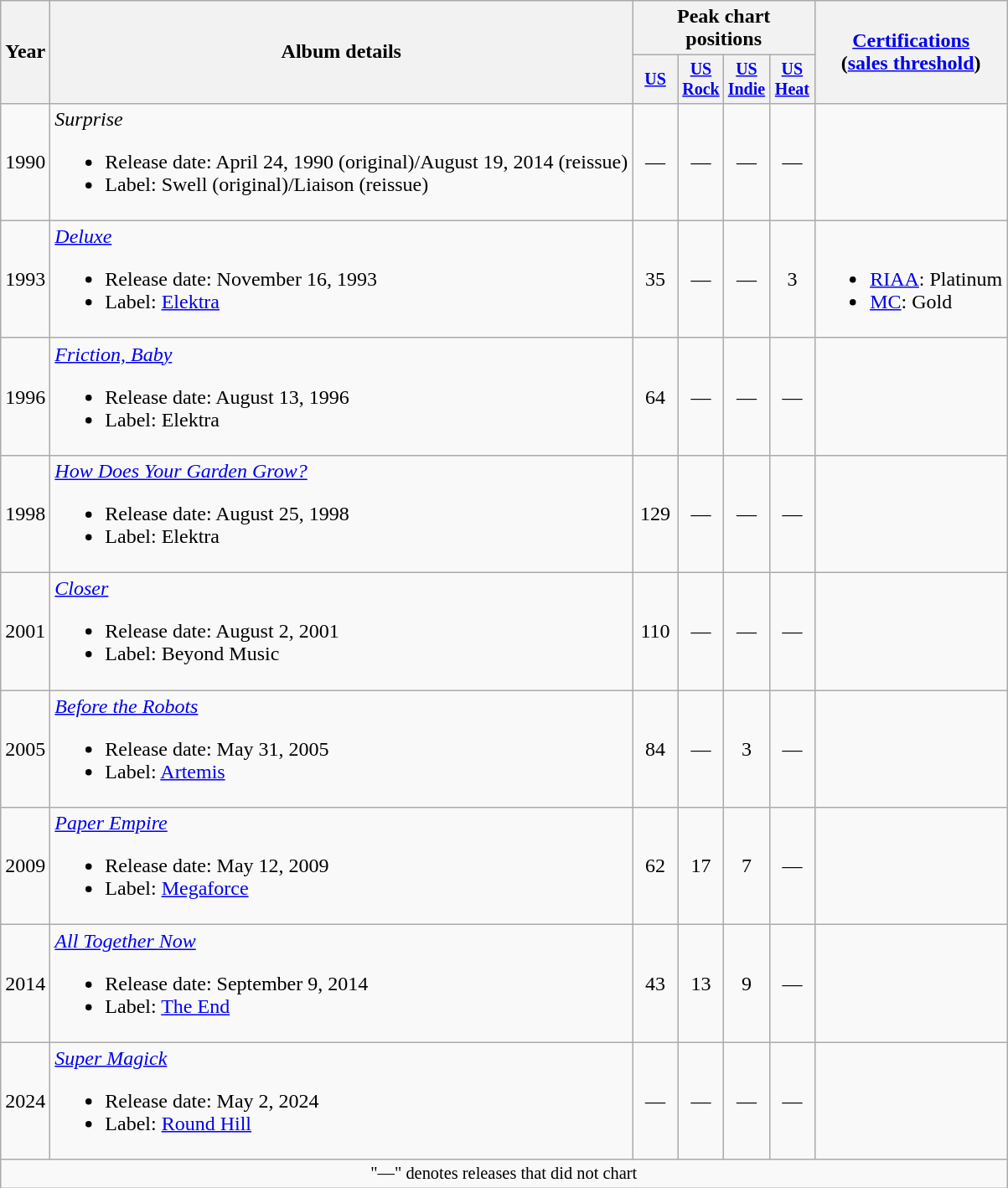<table class="wikitable" style="text-align:center;">
<tr>
<th scope="col" rowspan="2">Year</th>
<th scope="col" rowspan="2">Album details</th>
<th scope="col" colspan="4">Peak chart positions</th>
<th scope="col" rowspan="2"><a href='#'>Certifications</a><br>(<a href='#'>sales threshold</a>)</th>
</tr>
<tr style="font-size:smaller;">
<th scope="col" style="width:30px;"><a href='#'>US</a></th>
<th scope="col" style="width:30px;"><a href='#'>US Rock</a></th>
<th scope="col" style="width:30px;"><a href='#'>US Indie</a></th>
<th scope="col" style="width:30px;"><a href='#'>US Heat</a></th>
</tr>
<tr>
<td>1990</td>
<td style="text-align:left;"><em>Surprise</em><br><ul><li>Release date: April 24, 1990 (original)/August 19, 2014 (reissue)</li><li>Label: Swell (original)/Liaison (reissue)</li></ul></td>
<td>—</td>
<td>—</td>
<td>—</td>
<td>—</td>
<td></td>
</tr>
<tr>
<td>1993</td>
<td style="text-align:left;"><em><a href='#'>Deluxe</a></em><br><ul><li>Release date: November 16, 1993</li><li>Label: <a href='#'>Elektra</a></li></ul></td>
<td>35</td>
<td>—</td>
<td>—</td>
<td>3</td>
<td style="text-align:left;"><br><ul><li><a href='#'>RIAA</a>: Platinum</li><li><a href='#'>MC</a>: Gold</li></ul></td>
</tr>
<tr>
<td>1996</td>
<td style="text-align:left;"><em><a href='#'>Friction, Baby</a></em><br><ul><li>Release date: August 13, 1996</li><li>Label: Elektra</li></ul></td>
<td>64</td>
<td>—</td>
<td>—</td>
<td>—</td>
<td></td>
</tr>
<tr>
<td>1998</td>
<td style="text-align:left;"><em><a href='#'>How Does Your Garden Grow?</a></em><br><ul><li>Release date: August 25, 1998</li><li>Label: Elektra</li></ul></td>
<td>129</td>
<td>—</td>
<td>—</td>
<td>—</td>
<td></td>
</tr>
<tr>
<td>2001</td>
<td style="text-align:left;"><em><a href='#'>Closer</a></em><br><ul><li>Release date: August 2, 2001</li><li>Label: Beyond Music</li></ul></td>
<td>110</td>
<td>—</td>
<td>—</td>
<td>—</td>
<td></td>
</tr>
<tr>
<td>2005</td>
<td style="text-align:left;"><em><a href='#'>Before the Robots</a></em><br><ul><li>Release date: May 31, 2005</li><li>Label: <a href='#'>Artemis</a></li></ul></td>
<td>84</td>
<td>—</td>
<td>3</td>
<td>—</td>
<td></td>
</tr>
<tr>
<td>2009</td>
<td style="text-align:left;"><em><a href='#'>Paper Empire</a></em><br><ul><li>Release date: May 12, 2009</li><li>Label: <a href='#'>Megaforce</a></li></ul></td>
<td>62</td>
<td>17</td>
<td>7</td>
<td>—</td>
<td></td>
</tr>
<tr>
<td>2014</td>
<td style="text-align:left;"><em><a href='#'>All Together Now</a></em><br><ul><li>Release date: September 9, 2014</li><li>Label: <a href='#'>The End</a></li></ul></td>
<td>43</td>
<td>13</td>
<td>9</td>
<td>—</td>
<td></td>
</tr>
<tr>
<td>2024</td>
<td style="text-align:left;"><em><a href='#'>Super Magick</a></em><br><ul><li>Release date: May 2, 2024</li><li>Label: <a href='#'>Round Hill</a></li></ul></td>
<td>—</td>
<td>—</td>
<td>—</td>
<td>—</td>
<td></td>
</tr>
<tr>
<td colspan="10" style="font-size:85%">"—" denotes releases that did not chart</td>
</tr>
</table>
